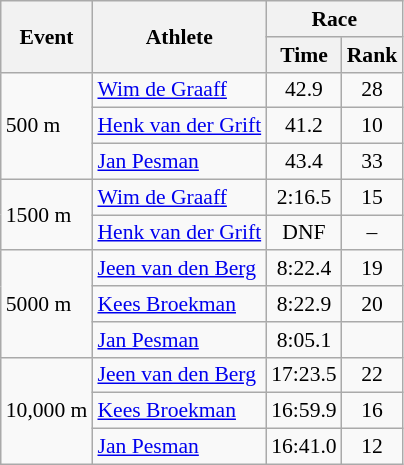<table class="wikitable" border="1" style="font-size:90%">
<tr>
<th rowspan=2>Event</th>
<th rowspan=2>Athlete</th>
<th colspan=2>Race</th>
</tr>
<tr>
<th>Time</th>
<th>Rank</th>
</tr>
<tr>
<td rowspan=3>500 m</td>
<td><a href='#'>Wim de Graaff</a></td>
<td align=center>42.9</td>
<td align=center>28</td>
</tr>
<tr>
<td><a href='#'>Henk van der Grift</a></td>
<td align=center>41.2</td>
<td align=center>10</td>
</tr>
<tr>
<td><a href='#'>Jan Pesman</a></td>
<td align=center>43.4</td>
<td align=center>33</td>
</tr>
<tr>
<td rowspan=2>1500 m</td>
<td><a href='#'>Wim de Graaff</a></td>
<td align=center>2:16.5</td>
<td align=center>15</td>
</tr>
<tr>
<td><a href='#'>Henk van der Grift</a></td>
<td align=center>DNF</td>
<td align=center>–</td>
</tr>
<tr>
<td rowspan=3>5000 m</td>
<td><a href='#'>Jeen van den Berg</a></td>
<td align=center>8:22.4</td>
<td align=center>19</td>
</tr>
<tr>
<td><a href='#'>Kees Broekman</a></td>
<td align=center>8:22.9</td>
<td align=center>20</td>
</tr>
<tr>
<td><a href='#'>Jan Pesman</a></td>
<td align=center>8:05.1</td>
<td align=center></td>
</tr>
<tr>
<td rowspan=3>10,000 m</td>
<td><a href='#'>Jeen van den Berg</a></td>
<td align=center>17:23.5</td>
<td align=center>22</td>
</tr>
<tr>
<td><a href='#'>Kees Broekman</a></td>
<td align=center>16:59.9</td>
<td align=center>16</td>
</tr>
<tr>
<td><a href='#'>Jan Pesman</a></td>
<td align=center>16:41.0</td>
<td align=center>12</td>
</tr>
</table>
